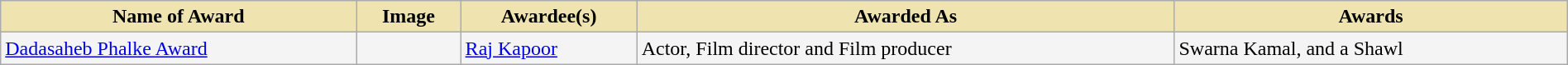<table class="wikitable" style="width:100%;">
<tr>
<th style="background-color:#EFE4B0;">Name of Award</th>
<th style="background-color:#EFE4B0;">Image</th>
<th style="background-color:#EFE4B0;">Awardee(s)</th>
<th style="background-color:#EFE4B0;">Awarded As</th>
<th style="background-color:#EFE4B0;">Awards</th>
</tr>
<tr style="background-color:#F4F4F4">
<td><a href='#'>Dadasaheb Phalke Award</a></td>
<td></td>
<td><a href='#'>Raj Kapoor</a></td>
<td>Actor, Film director and Film producer</td>
<td>Swarna Kamal,   and a Shawl</td>
</tr>
</table>
